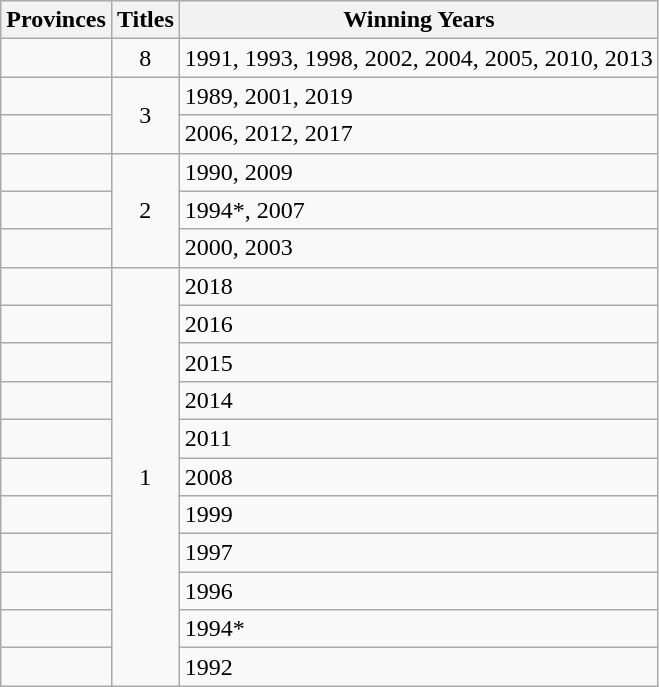<table class="wikitable" style="font-size: 100%;">
<tr>
<th>Provinces</th>
<th>Titles</th>
<th>Winning Years</th>
</tr>
<tr>
<td></td>
<td align="center">8</td>
<td>1991, 1993, 1998, 2002, 2004, 2005, 2010, 2013</td>
</tr>
<tr>
<td></td>
<td rowspan="2" align="center">3</td>
<td>1989, 2001, 2019</td>
</tr>
<tr>
<td></td>
<td>2006, 2012, 2017</td>
</tr>
<tr>
<td></td>
<td rowspan="3" align="center">2</td>
<td>1990, 2009</td>
</tr>
<tr>
<td></td>
<td>1994*, 2007</td>
</tr>
<tr>
<td></td>
<td>2000, 2003</td>
</tr>
<tr>
<td></td>
<td rowspan="11" align="center">1</td>
<td>2018</td>
</tr>
<tr>
<td></td>
<td>2016</td>
</tr>
<tr>
<td></td>
<td>2015</td>
</tr>
<tr>
<td></td>
<td>2014</td>
</tr>
<tr>
<td></td>
<td>2011</td>
</tr>
<tr>
<td></td>
<td>2008</td>
</tr>
<tr>
<td></td>
<td>1999</td>
</tr>
<tr>
<td></td>
<td>1997</td>
</tr>
<tr>
<td></td>
<td>1996</td>
</tr>
<tr>
<td></td>
<td>1994*</td>
</tr>
<tr>
<td></td>
<td>1992</td>
</tr>
</table>
